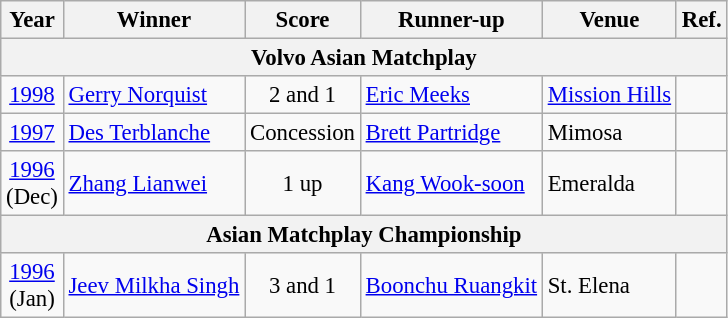<table class=wikitable style=font-size:95%>
<tr>
<th>Year</th>
<th>Winner</th>
<th>Score</th>
<th>Runner-up</th>
<th>Venue</th>
<th>Ref.</th>
</tr>
<tr>
<th colspan=8>Volvo Asian Matchplay</th>
</tr>
<tr>
<td align=center><a href='#'>1998</a></td>
<td> <a href='#'>Gerry Norquist</a></td>
<td align=center>2 and 1</td>
<td> <a href='#'>Eric Meeks</a></td>
<td><a href='#'>Mission Hills</a></td>
<td></td>
</tr>
<tr>
<td align=center><a href='#'>1997</a></td>
<td> <a href='#'>Des Terblanche</a></td>
<td align=center>Concession</td>
<td> <a href='#'>Brett Partridge</a></td>
<td>Mimosa</td>
<td></td>
</tr>
<tr>
<td align=center><a href='#'>1996</a><br>(Dec)</td>
<td> <a href='#'>Zhang Lianwei</a></td>
<td align=center>1 up</td>
<td> <a href='#'>Kang Wook-soon</a></td>
<td>Emeralda</td>
<td></td>
</tr>
<tr>
<th colspan=8>Asian Matchplay Championship</th>
</tr>
<tr>
<td align=center><a href='#'>1996</a><br>(Jan)</td>
<td> <a href='#'>Jeev Milkha Singh</a></td>
<td align=center>3 and 1</td>
<td> <a href='#'>Boonchu Ruangkit</a></td>
<td>St. Elena</td>
<td></td>
</tr>
</table>
